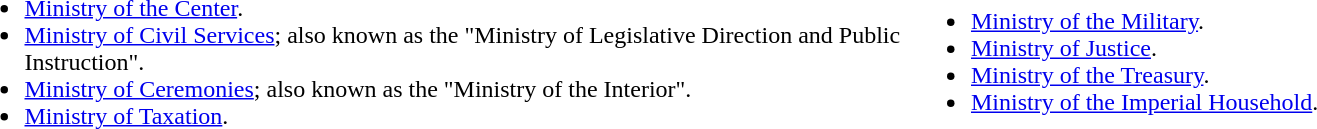<table>
<tr>
<td style="width:50%;"><br><ul><li><a href='#'>Ministry of the Center</a>.</li><li><a href='#'>Ministry of Civil Services</a>; also known as the "Ministry of Legislative Direction and Public Instruction".</li><li><a href='#'>Ministry of Ceremonies</a>; also known as the "Ministry of the Interior".</li><li><a href='#'>Ministry of Taxation</a>.</li></ul></td>
<td><br><ul><li><a href='#'>Ministry of the Military</a>.</li><li><a href='#'>Ministry of Justice</a>.</li><li><a href='#'>Ministry of the Treasury</a>.</li><li><a href='#'>Ministry of the Imperial Household</a>.</li></ul></td>
</tr>
</table>
